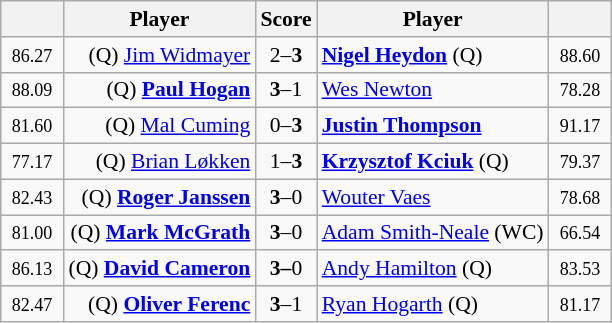<table class="wikitable" style="font-size:90%">
<tr>
<th width="35"></th>
<th>Player</th>
<th>Score</th>
<th>Player</th>
<th width="35"></th>
</tr>
<tr>
<td align=center><small><span>86.27</span></small></td>
<td align=right>(Q) <a href='#'>Jim Widmayer</a> </td>
<td align="center">2–<strong>3</strong></td>
<td> <strong><a href='#'>Nigel Heydon</a></strong> (Q)</td>
<td align=center><small><span>88.60</span></small></td>
</tr>
<tr>
<td align=center><small><span>88.09</span></small></td>
<td align=right>(Q) <strong><a href='#'>Paul Hogan</a></strong> </td>
<td align="center"><strong>3</strong>–1</td>
<td> <a href='#'>Wes Newton</a></td>
<td align=center><small><span>78.28</span></small></td>
</tr>
<tr>
<td align=center><small><span>81.60</span></small></td>
<td align=right>(Q) <a href='#'>Mal Cuming</a> </td>
<td align="center">0–<strong>3</strong></td>
<td> <strong><a href='#'>Justin Thompson</a></strong></td>
<td align=center><small><span>91.17</span></small></td>
</tr>
<tr>
<td align=center><small><span>77.17</span></small></td>
<td align=right>(Q) <a href='#'>Brian Løkken</a> </td>
<td align="center">1–<strong>3</strong></td>
<td> <strong><a href='#'>Krzysztof Kciuk</a></strong> (Q)</td>
<td align=center><small><span>79.37</span></small></td>
</tr>
<tr>
<td align=center><small><span>82.43</span></small></td>
<td align=right>(Q) <strong><a href='#'>Roger Janssen</a></strong> </td>
<td align="center"><strong>3</strong>–0</td>
<td> <a href='#'>Wouter Vaes</a></td>
<td align=center><small><span>78.68</span></small></td>
</tr>
<tr>
<td align=center><small><span>81.00</span></small></td>
<td align=right>(Q) <strong><a href='#'>Mark McGrath</a></strong> </td>
<td align="center"><strong>3</strong>–0</td>
<td> <a href='#'>Adam Smith-Neale</a> (WC)</td>
<td align=center><small><span>66.54</span></small></td>
</tr>
<tr>
<td align=center><small><span>86.13</span></small></td>
<td align=right>(Q) <strong><a href='#'>David Cameron</a></strong> </td>
<td align="center"><strong>3–</strong>0</td>
<td> <a href='#'>Andy Hamilton</a> (Q)</td>
<td align=center><small><span>83.53</span></small></td>
</tr>
<tr>
<td align=center><small><span>82.47</span></small></td>
<td align=right>(Q) <strong><a href='#'>Oliver Ferenc</a></strong> </td>
<td align="center"><strong>3</strong>–1</td>
<td> <a href='#'>Ryan Hogarth</a> (Q)</td>
<td align=center><small><span>81.17</span></small></td>
</tr>
</table>
